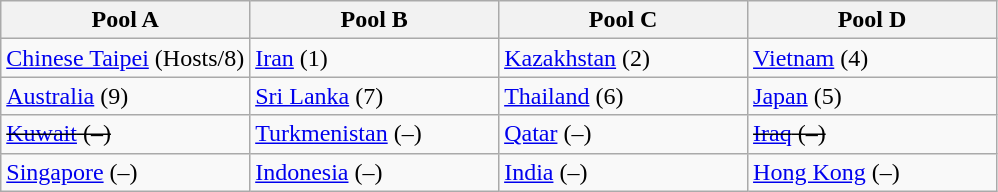<table class="wikitable">
<tr>
<th width=25%>Pool A</th>
<th width=25%>Pool B</th>
<th width=25%>Pool C</th>
<th width=25%>Pool D</th>
</tr>
<tr>
<td> <a href='#'>Chinese Taipei</a> (Hosts/8)</td>
<td> <a href='#'>Iran</a> (1)</td>
<td> <a href='#'>Kazakhstan</a> (2)</td>
<td> <a href='#'>Vietnam</a> (4)</td>
</tr>
<tr>
<td> <a href='#'>Australia</a> (9)</td>
<td> <a href='#'>Sri Lanka</a> (7)</td>
<td> <a href='#'>Thailand</a> (6)</td>
<td> <a href='#'>Japan</a> (5)</td>
</tr>
<tr>
<td> <s><a href='#'>Kuwait</a> (–)</s></td>
<td> <a href='#'>Turkmenistan</a> (–)</td>
<td> <a href='#'>Qatar</a> (–)</td>
<td> <s><a href='#'>Iraq</a> (–)</s></td>
</tr>
<tr>
<td> <a href='#'>Singapore</a> (–)</td>
<td> <a href='#'>Indonesia</a> (–)</td>
<td> <a href='#'>India</a> (–)</td>
<td> <a href='#'>Hong Kong</a> (–)</td>
</tr>
</table>
